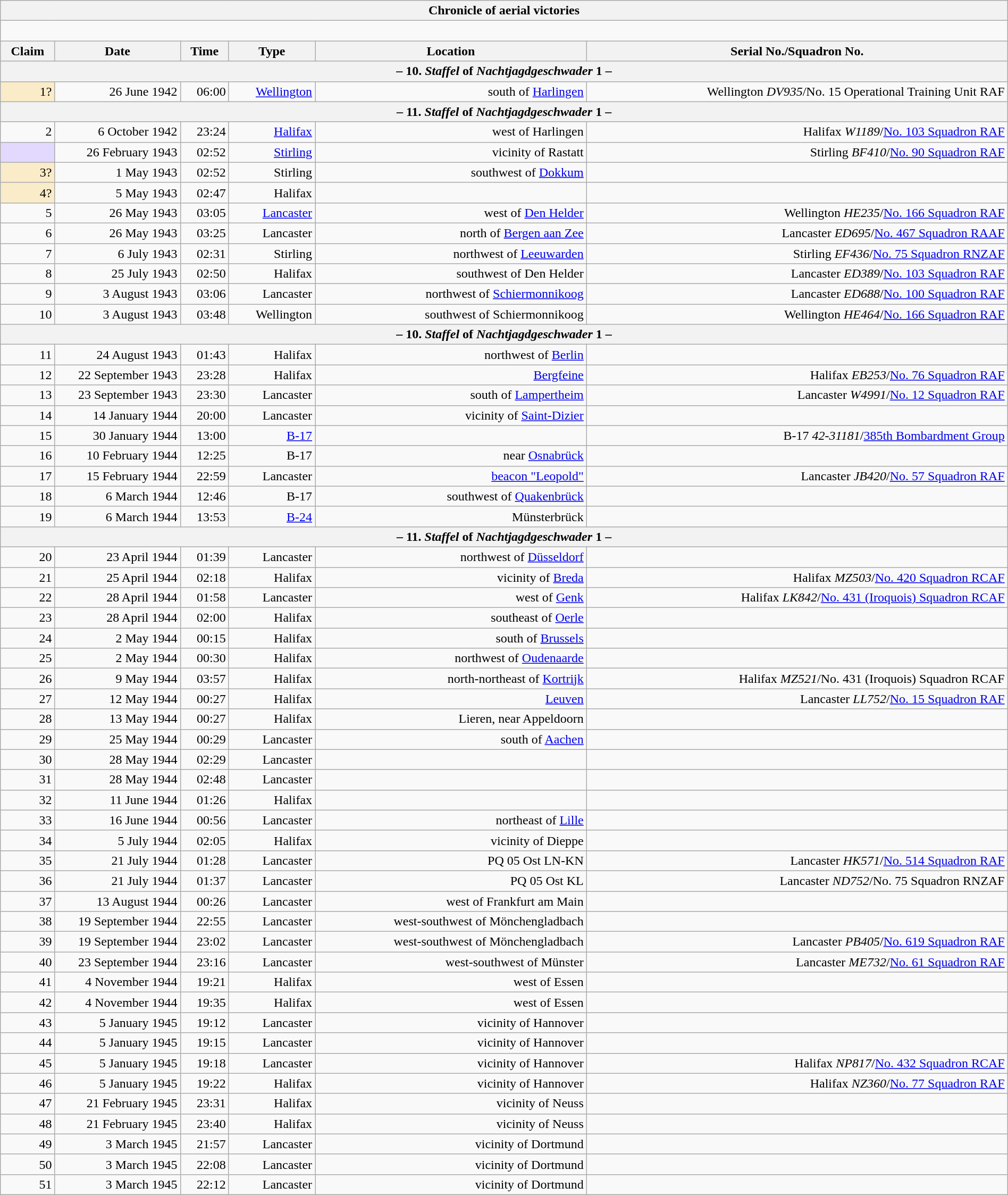<table class="wikitable plainrowheaders collapsible" style="margin-left: auto; margin-right: auto; border: none; text-align:right; width: 100%;">
<tr>
<th colspan="6">Chronicle of aerial victories</th>
</tr>
<tr>
<td colspan="6" style="text-align: left;"><br>
</td>
</tr>
<tr>
<th scope="col">Claim</th>
<th scope="col" style="width:150px">Date</th>
<th scope="col">Time</th>
<th scope="col">Type</th>
<th scope="col">Location</th>
<th scope="col">Serial No./Squadron No.</th>
</tr>
<tr>
<th colspan="6">– 10. <em>Staffel</em> of <em>Nachtjagdgeschwader</em> 1 –</th>
</tr>
<tr>
<td style="background:#faecc8">1?</td>
<td>26 June 1942</td>
<td>06:00</td>
<td><a href='#'>Wellington</a></td>
<td>south of <a href='#'>Harlingen</a></td>
<td>Wellington <em>DV935</em>/No. 15 Operational Training Unit RAF</td>
</tr>
<tr>
<th colspan="6">– 11. <em>Staffel</em> of <em>Nachtjagdgeschwader</em> 1 –</th>
</tr>
<tr>
<td>2</td>
<td>6 October 1942</td>
<td>23:24</td>
<td><a href='#'>Halifax</a></td>
<td> west of Harlingen</td>
<td>Halifax <em>W1189</em>/<a href='#'>No. 103 Squadron RAF</a></td>
</tr>
<tr>
<td style="background:#e3d9ff;"></td>
<td>26 February 1943</td>
<td>02:52</td>
<td><a href='#'>Stirling</a></td>
<td>vicinity of Rastatt</td>
<td>Stirling <em>BF410</em>/<a href='#'>No. 90 Squadron RAF</a></td>
</tr>
<tr>
<td style="background:#faecc8">3?</td>
<td>1 May 1943</td>
<td>02:52</td>
<td>Stirling</td>
<td> southwest of <a href='#'>Dokkum</a></td>
<td></td>
</tr>
<tr>
<td style="background:#faecc8">4?</td>
<td>5 May 1943</td>
<td>02:47</td>
<td>Halifax</td>
<td></td>
<td></td>
</tr>
<tr>
<td>5</td>
<td>26 May 1943</td>
<td>03:05</td>
<td><a href='#'>Lancaster</a></td>
<td> west of <a href='#'>Den Helder</a></td>
<td>Wellington <em>HE235</em>/<a href='#'>No. 166 Squadron RAF</a></td>
</tr>
<tr>
<td>6</td>
<td>26 May 1943</td>
<td>03:25</td>
<td>Lancaster</td>
<td> north of <a href='#'>Bergen aan Zee</a></td>
<td>Lancaster <em>ED695</em>/<a href='#'>No. 467 Squadron RAAF</a></td>
</tr>
<tr>
<td>7</td>
<td>6 July 1943</td>
<td>02:31</td>
<td>Stirling</td>
<td> northwest of <a href='#'>Leeuwarden</a></td>
<td>Stirling <em>EF436</em>/<a href='#'>No. 75 Squadron RNZAF</a></td>
</tr>
<tr>
<td>8</td>
<td>25 July 1943</td>
<td>02:50</td>
<td>Halifax</td>
<td> southwest of Den Helder</td>
<td>Lancaster <em>ED389</em>/<a href='#'>No. 103 Squadron RAF</a></td>
</tr>
<tr>
<td>9</td>
<td>3 August 1943</td>
<td>03:06</td>
<td>Lancaster</td>
<td> northwest of <a href='#'>Schiermonnikoog</a></td>
<td>Lancaster <em>ED688</em>/<a href='#'>No. 100 Squadron RAF</a></td>
</tr>
<tr>
<td>10</td>
<td>3 August 1943</td>
<td>03:48</td>
<td>Wellington</td>
<td> southwest of Schiermonnikoog</td>
<td>Wellington <em>HE464</em>/<a href='#'>No. 166 Squadron RAF</a></td>
</tr>
<tr>
<th colspan="6">– 10. <em>Staffel</em> of <em>Nachtjagdgeschwader</em> 1 –</th>
</tr>
<tr>
<td>11</td>
<td>24 August 1943</td>
<td>01:43</td>
<td>Halifax</td>
<td>northwest of <a href='#'>Berlin</a></td>
<td></td>
</tr>
<tr>
<td>12</td>
<td>22 September 1943</td>
<td>23:28</td>
<td>Halifax</td>
<td><a href='#'>Bergfeine</a></td>
<td>Halifax <em>EB253</em>/<a href='#'>No. 76 Squadron RAF</a></td>
</tr>
<tr>
<td>13</td>
<td>23 September 1943</td>
<td>23:30</td>
<td>Lancaster</td>
<td> south of <a href='#'>Lampertheim</a></td>
<td>Lancaster <em>W4991</em>/<a href='#'>No. 12 Squadron RAF</a></td>
</tr>
<tr>
<td>14</td>
<td>14 January 1944</td>
<td>20:00</td>
<td>Lancaster</td>
<td>vicinity of <a href='#'>Saint-Dizier</a></td>
<td></td>
</tr>
<tr>
<td>15</td>
<td>30 January 1944</td>
<td>13:00</td>
<td><a href='#'>B-17</a></td>
<td></td>
<td>B-17 <em>42-31181</em>/<a href='#'>385th Bombardment Group</a></td>
</tr>
<tr>
<td>16</td>
<td>10 February 1944</td>
<td>12:25</td>
<td>B-17</td>
<td>near <a href='#'>Osnabrück</a></td>
<td></td>
</tr>
<tr>
<td>17</td>
<td>15 February 1944</td>
<td>22:59</td>
<td>Lancaster</td>
<td><a href='#'>beacon "Leopold"</a></td>
<td>Lancaster <em>JB420</em>/<a href='#'>No. 57 Squadron RAF</a></td>
</tr>
<tr>
<td>18</td>
<td>6 March 1944</td>
<td>12:46</td>
<td>B-17</td>
<td> southwest of <a href='#'>Quakenbrück</a></td>
<td></td>
</tr>
<tr>
<td>19</td>
<td>6 March 1944</td>
<td>13:53</td>
<td><a href='#'>B-24</a></td>
<td>Münsterbrück</td>
<td></td>
</tr>
<tr>
<th colspan="6">– 11. <em>Staffel</em> of <em>Nachtjagdgeschwader</em> 1 –</th>
</tr>
<tr>
<td>20</td>
<td>23 April 1944</td>
<td>01:39</td>
<td>Lancaster</td>
<td> northwest of <a href='#'>Düsseldorf</a></td>
<td></td>
</tr>
<tr>
<td>21</td>
<td>25 April 1944</td>
<td>02:18</td>
<td>Halifax</td>
<td>vicinity of <a href='#'>Breda</a></td>
<td>Halifax <em>MZ503</em>/<a href='#'>No. 420 Squadron RCAF</a></td>
</tr>
<tr>
<td>22</td>
<td>28 April 1944</td>
<td>01:58</td>
<td>Lancaster</td>
<td> west of <a href='#'>Genk</a></td>
<td>Halifax <em>LK842</em>/<a href='#'>No. 431 (Iroquois) Squadron RCAF</a></td>
</tr>
<tr>
<td>23</td>
<td>28 April 1944</td>
<td>02:00</td>
<td>Halifax</td>
<td> southeast of <a href='#'>Oerle</a></td>
<td></td>
</tr>
<tr>
<td>24</td>
<td>2 May 1944</td>
<td>00:15</td>
<td>Halifax</td>
<td> south of <a href='#'>Brussels</a></td>
<td></td>
</tr>
<tr>
<td>25</td>
<td>2 May 1944</td>
<td>00:30</td>
<td>Halifax</td>
<td> northwest of <a href='#'>Oudenaarde</a></td>
<td></td>
</tr>
<tr>
<td>26</td>
<td>9 May 1944</td>
<td>03:57</td>
<td>Halifax</td>
<td> north-northeast of <a href='#'>Kortrijk</a></td>
<td>Halifax <em>MZ521</em>/No. 431 (Iroquois) Squadron RCAF</td>
</tr>
<tr>
<td>27</td>
<td>12 May 1944</td>
<td>00:27</td>
<td>Halifax</td>
<td><a href='#'>Leuven</a></td>
<td>Lancaster <em>LL752</em>/<a href='#'>No. 15 Squadron RAF</a></td>
</tr>
<tr>
<td>28</td>
<td>13 May 1944</td>
<td>00:27</td>
<td>Halifax</td>
<td>Lieren, near Appeldoorn</td>
<td></td>
</tr>
<tr>
<td>29</td>
<td>25 May 1944</td>
<td>00:29</td>
<td>Lancaster</td>
<td> south of <a href='#'>Aachen</a></td>
<td></td>
</tr>
<tr>
<td>30</td>
<td>28 May 1944</td>
<td>02:29</td>
<td>Lancaster</td>
<td></td>
<td></td>
</tr>
<tr>
<td>31</td>
<td>28 May 1944</td>
<td>02:48</td>
<td>Lancaster</td>
<td></td>
<td></td>
</tr>
<tr>
<td>32</td>
<td>11 June 1944</td>
<td>01:26</td>
<td>Halifax</td>
<td></td>
<td></td>
</tr>
<tr>
<td>33</td>
<td>16 June 1944</td>
<td>00:56</td>
<td>Lancaster</td>
<td> northeast of <a href='#'>Lille</a></td>
<td></td>
</tr>
<tr>
<td>34</td>
<td>5 July 1944</td>
<td>02:05</td>
<td>Halifax</td>
<td>vicinity of Dieppe</td>
<td></td>
</tr>
<tr>
<td>35</td>
<td>21 July 1944</td>
<td>01:28</td>
<td>Lancaster</td>
<td>PQ 05 Ost LN-KN</td>
<td>Lancaster <em>HK571</em>/<a href='#'>No. 514 Squadron RAF</a></td>
</tr>
<tr>
<td>36</td>
<td>21 July 1944</td>
<td>01:37</td>
<td>Lancaster</td>
<td>PQ 05 Ost KL</td>
<td>Lancaster <em>ND752</em>/No. 75 Squadron RNZAF</td>
</tr>
<tr>
<td>37</td>
<td>13 August 1944</td>
<td>00:26</td>
<td>Lancaster</td>
<td>west of Frankfurt am Main</td>
<td></td>
</tr>
<tr>
<td>38</td>
<td>19 September 1944</td>
<td>22:55</td>
<td>Lancaster</td>
<td>west-southwest of Mönchengladbach</td>
<td></td>
</tr>
<tr>
<td>39</td>
<td>19 September 1944</td>
<td>23:02</td>
<td>Lancaster</td>
<td>west-southwest of Mönchengladbach</td>
<td>Lancaster <em>PB405</em>/<a href='#'>No. 619 Squadron RAF</a></td>
</tr>
<tr>
<td>40</td>
<td>23 September 1944</td>
<td>23:16</td>
<td>Lancaster</td>
<td>west-southwest of Münster</td>
<td>Lancaster <em>ME732</em>/<a href='#'>No. 61 Squadron RAF</a></td>
</tr>
<tr>
<td>41</td>
<td>4 November 1944</td>
<td>19:21</td>
<td>Halifax</td>
<td>west of Essen</td>
<td></td>
</tr>
<tr>
<td>42</td>
<td>4 November 1944</td>
<td>19:35</td>
<td>Halifax</td>
<td>west of Essen</td>
<td></td>
</tr>
<tr>
<td>43</td>
<td>5 January 1945</td>
<td>19:12</td>
<td>Lancaster</td>
<td>vicinity of Hannover</td>
<td></td>
</tr>
<tr>
<td>44</td>
<td>5 January 1945</td>
<td>19:15</td>
<td>Lancaster</td>
<td>vicinity of Hannover</td>
<td></td>
</tr>
<tr>
<td>45</td>
<td>5 January 1945</td>
<td>19:18</td>
<td>Lancaster</td>
<td>vicinity of Hannover</td>
<td>Halifax <em>NP817</em>/<a href='#'>No. 432 Squadron RCAF</a></td>
</tr>
<tr>
<td>46</td>
<td>5 January 1945</td>
<td>19:22</td>
<td>Halifax</td>
<td>vicinity of Hannover</td>
<td>Halifax <em>NZ360</em>/<a href='#'>No. 77 Squadron RAF</a></td>
</tr>
<tr>
<td>47</td>
<td>21 February 1945</td>
<td>23:31</td>
<td>Halifax</td>
<td>vicinity of Neuss</td>
<td></td>
</tr>
<tr>
<td>48</td>
<td>21 February 1945</td>
<td>23:40</td>
<td>Halifax</td>
<td>vicinity of Neuss</td>
<td></td>
</tr>
<tr>
<td>49</td>
<td>3 March 1945</td>
<td>21:57</td>
<td>Lancaster</td>
<td>vicinity of Dortmund</td>
<td></td>
</tr>
<tr>
<td>50</td>
<td>3 March 1945</td>
<td>22:08</td>
<td>Lancaster</td>
<td>vicinity of Dortmund</td>
<td></td>
</tr>
<tr>
<td>51</td>
<td>3 March 1945</td>
<td>22:12</td>
<td>Lancaster</td>
<td>vicinity of Dortmund</td>
<td></td>
</tr>
</table>
